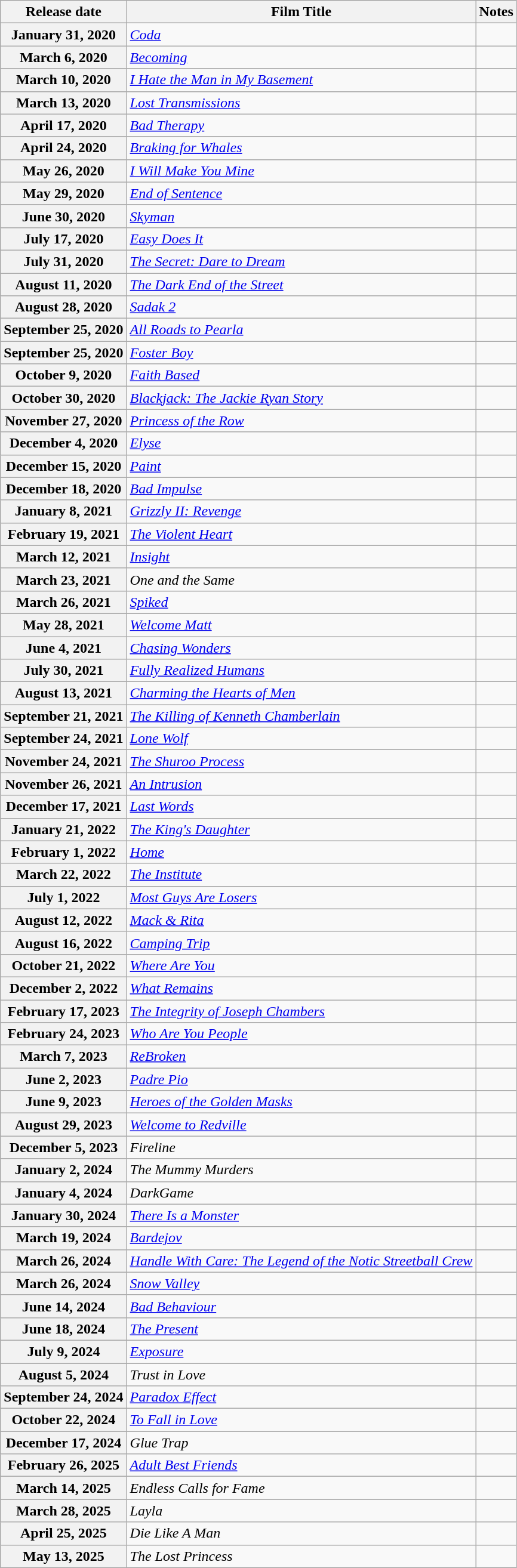<table class="wikitable sortable">
<tr>
<th>Release date</th>
<th>Film Title</th>
<th>Notes</th>
</tr>
<tr>
<th>January 31, 2020</th>
<td><em><a href='#'>Coda</a></em></td>
<td></td>
</tr>
<tr>
<th>March 6, 2020</th>
<td><em><a href='#'>Becoming</a></em></td>
<td></td>
</tr>
<tr>
<th>March 10, 2020</th>
<td><em><a href='#'>I Hate the Man in My Basement</a></em></td>
<td></td>
</tr>
<tr>
<th>March 13, 2020</th>
<td><em><a href='#'>Lost Transmissions</a></em></td>
<td></td>
</tr>
<tr>
<th>April 17, 2020</th>
<td><em><a href='#'>Bad Therapy</a></em></td>
<td></td>
</tr>
<tr>
<th>April 24, 2020</th>
<td><em><a href='#'>Braking for Whales</a></em></td>
<td></td>
</tr>
<tr>
<th>May 26, 2020</th>
<td><em><a href='#'>I Will Make You Mine</a></em></td>
<td></td>
</tr>
<tr>
<th>May 29, 2020</th>
<td><em><a href='#'>End of Sentence</a></em></td>
<td></td>
</tr>
<tr>
<th>June 30, 2020</th>
<td><em><a href='#'>Skyman</a></em></td>
<td></td>
</tr>
<tr>
<th>July 17, 2020</th>
<td><em><a href='#'>Easy Does It</a></em></td>
<td></td>
</tr>
<tr>
<th>July 31, 2020</th>
<td><em><a href='#'>The Secret: Dare to Dream</a></em></td>
<td></td>
</tr>
<tr>
<th>August 11, 2020</th>
<td><em><a href='#'>The Dark End of the Street</a></em></td>
<td></td>
</tr>
<tr>
<th>August 28, 2020</th>
<td><em><a href='#'>Sadak 2</a></em></td>
<td></td>
</tr>
<tr>
<th>September 25, 2020</th>
<td><em><a href='#'>All Roads to Pearla</a></em></td>
<td></td>
</tr>
<tr>
<th>September 25, 2020</th>
<td><em><a href='#'>Foster Boy</a></em></td>
<td></td>
</tr>
<tr>
<th>October 9, 2020</th>
<td><em><a href='#'>Faith Based</a></em></td>
<td></td>
</tr>
<tr>
<th>October 30, 2020</th>
<td><em><a href='#'>Blackjack: The Jackie Ryan Story</a></em></td>
<td></td>
</tr>
<tr>
<th>November 27, 2020</th>
<td><em><a href='#'>Princess of the Row</a></em></td>
<td></td>
</tr>
<tr>
<th>December 4, 2020</th>
<td><em><a href='#'>Elyse</a></em></td>
<td></td>
</tr>
<tr>
<th>December 15, 2020</th>
<td><em><a href='#'>Paint</a></em></td>
<td></td>
</tr>
<tr>
<th>December 18, 2020</th>
<td><em><a href='#'>Bad Impulse</a></em></td>
<td></td>
</tr>
<tr>
<th>January 8, 2021</th>
<td><em><a href='#'>Grizzly II: Revenge</a></em></td>
<td></td>
</tr>
<tr>
<th>February 19, 2021</th>
<td><em><a href='#'>The Violent Heart</a></em></td>
<td></td>
</tr>
<tr>
<th>March 12, 2021</th>
<td><em><a href='#'>Insight</a></em></td>
<td></td>
</tr>
<tr>
<th>March 23, 2021</th>
<td><em>One and the Same</em></td>
<td></td>
</tr>
<tr>
<th>March 26, 2021</th>
<td><em><a href='#'>Spiked</a></em></td>
<td></td>
</tr>
<tr>
<th>May 28, 2021</th>
<td><em><a href='#'>Welcome Matt</a></em></td>
<td></td>
</tr>
<tr>
<th>June 4, 2021</th>
<td><em><a href='#'>Chasing Wonders</a></em></td>
<td></td>
</tr>
<tr>
<th>July 30, 2021</th>
<td><em><a href='#'>Fully Realized Humans</a></em></td>
<td></td>
</tr>
<tr>
<th>August 13, 2021</th>
<td><em><a href='#'>Charming the Hearts of Men</a></em></td>
<td></td>
</tr>
<tr>
<th>September 21, 2021</th>
<td><em><a href='#'>The Killing of Kenneth Chamberlain</a></em></td>
<td></td>
</tr>
<tr>
<th>September 24, 2021</th>
<td><em><a href='#'>Lone Wolf</a></em></td>
<td></td>
</tr>
<tr>
<th>November 24, 2021</th>
<td><em><a href='#'>The Shuroo Process</a></em></td>
<td></td>
</tr>
<tr>
<th>November 26, 2021</th>
<td><em><a href='#'>An Intrusion</a></em></td>
<td></td>
</tr>
<tr>
<th>December 17, 2021</th>
<td><em><a href='#'>Last Words</a></em></td>
<td></td>
</tr>
<tr>
<th>January 21, 2022</th>
<td><em><a href='#'>The King's Daughter</a></em></td>
<td></td>
</tr>
<tr>
<th>February 1, 2022</th>
<td><em><a href='#'>Home</a></em></td>
<td></td>
</tr>
<tr>
<th>March 22, 2022</th>
<td><em><a href='#'>The Institute</a></em></td>
<td></td>
</tr>
<tr>
<th>July 1, 2022</th>
<td><em><a href='#'>Most Guys Are Losers</a></em></td>
<td></td>
</tr>
<tr>
<th>August 12, 2022</th>
<td><em><a href='#'>Mack & Rita</a></em></td>
<td></td>
</tr>
<tr>
<th>August 16, 2022</th>
<td><em><a href='#'>Camping Trip</a></em></td>
<td></td>
</tr>
<tr>
<th>October 21, 2022</th>
<td><em><a href='#'>Where Are You</a></em></td>
<td></td>
</tr>
<tr>
<th>December 2, 2022</th>
<td><em><a href='#'>What Remains</a></em></td>
<td></td>
</tr>
<tr>
<th>February 17, 2023</th>
<td><em><a href='#'>The Integrity of Joseph Chambers</a></em></td>
<td></td>
</tr>
<tr>
<th>February 24, 2023</th>
<td><em><a href='#'>Who Are You People</a></em></td>
<td></td>
</tr>
<tr>
<th>March 7, 2023</th>
<td><em><a href='#'>ReBroken</a></em></td>
<td></td>
</tr>
<tr>
<th>June 2, 2023</th>
<td><em><a href='#'>Padre Pio</a></em></td>
<td></td>
</tr>
<tr>
<th>June 9, 2023</th>
<td><em><a href='#'>Heroes of the Golden Masks</a></em></td>
<td></td>
</tr>
<tr>
<th>August 29, 2023</th>
<td><em><a href='#'>Welcome to Redville</a></em></td>
<td></td>
</tr>
<tr>
<th>December 5, 2023</th>
<td><em>Fireline</em></td>
<td></td>
</tr>
<tr>
<th>January 2, 2024</th>
<td><em>The Mummy Murders</em></td>
<td></td>
</tr>
<tr>
<th>January 4, 2024</th>
<td><em>DarkGame</em></td>
<td></td>
</tr>
<tr>
<th>January 30, 2024</th>
<td><em><a href='#'>There Is a Monster</a></em></td>
<td></td>
</tr>
<tr>
<th>March 19, 2024</th>
<td><em><a href='#'>Bardejov</a></em></td>
<td></td>
</tr>
<tr>
<th>March 26, 2024</th>
<td><em><a href='#'>Handle With Care: The Legend of the Notic Streetball Crew</a></em></td>
<td></td>
</tr>
<tr>
<th>March 26, 2024</th>
<td><em><a href='#'>Snow Valley</a></em></td>
<td></td>
</tr>
<tr>
<th>June 14, 2024</th>
<td><em><a href='#'>Bad Behaviour</a></em></td>
<td></td>
</tr>
<tr>
<th>June 18, 2024</th>
<td><em><a href='#'>The Present</a></em></td>
<td></td>
</tr>
<tr>
<th>July 9, 2024</th>
<td><em><a href='#'>Exposure</a></em></td>
<td></td>
</tr>
<tr>
<th>August 5, 2024</th>
<td><em>Trust in Love</em></td>
<td></td>
</tr>
<tr>
<th>September 24, 2024</th>
<td><em><a href='#'>Paradox Effect</a></em></td>
<td></td>
</tr>
<tr>
<th>October 22, 2024</th>
<td><em><a href='#'>To Fall in Love</a></em></td>
<td></td>
</tr>
<tr>
<th>December 17, 2024</th>
<td><em>Glue Trap</em></td>
<td></td>
</tr>
<tr>
<th>February 26, 2025</th>
<td><em><a href='#'>Adult Best Friends</a></em></td>
<td></td>
</tr>
<tr>
<th>March 14, 2025</th>
<td><em>Endless Calls for Fame</em></td>
<td></td>
</tr>
<tr>
<th>March 28, 2025</th>
<td><em>Layla</em></td>
<td></td>
</tr>
<tr>
<th>April 25, 2025</th>
<td><em>Die Like A Man</em></td>
<td></td>
</tr>
<tr>
<th>May 13, 2025</th>
<td><em>The Lost Princess</em></td>
<td></td>
</tr>
</table>
